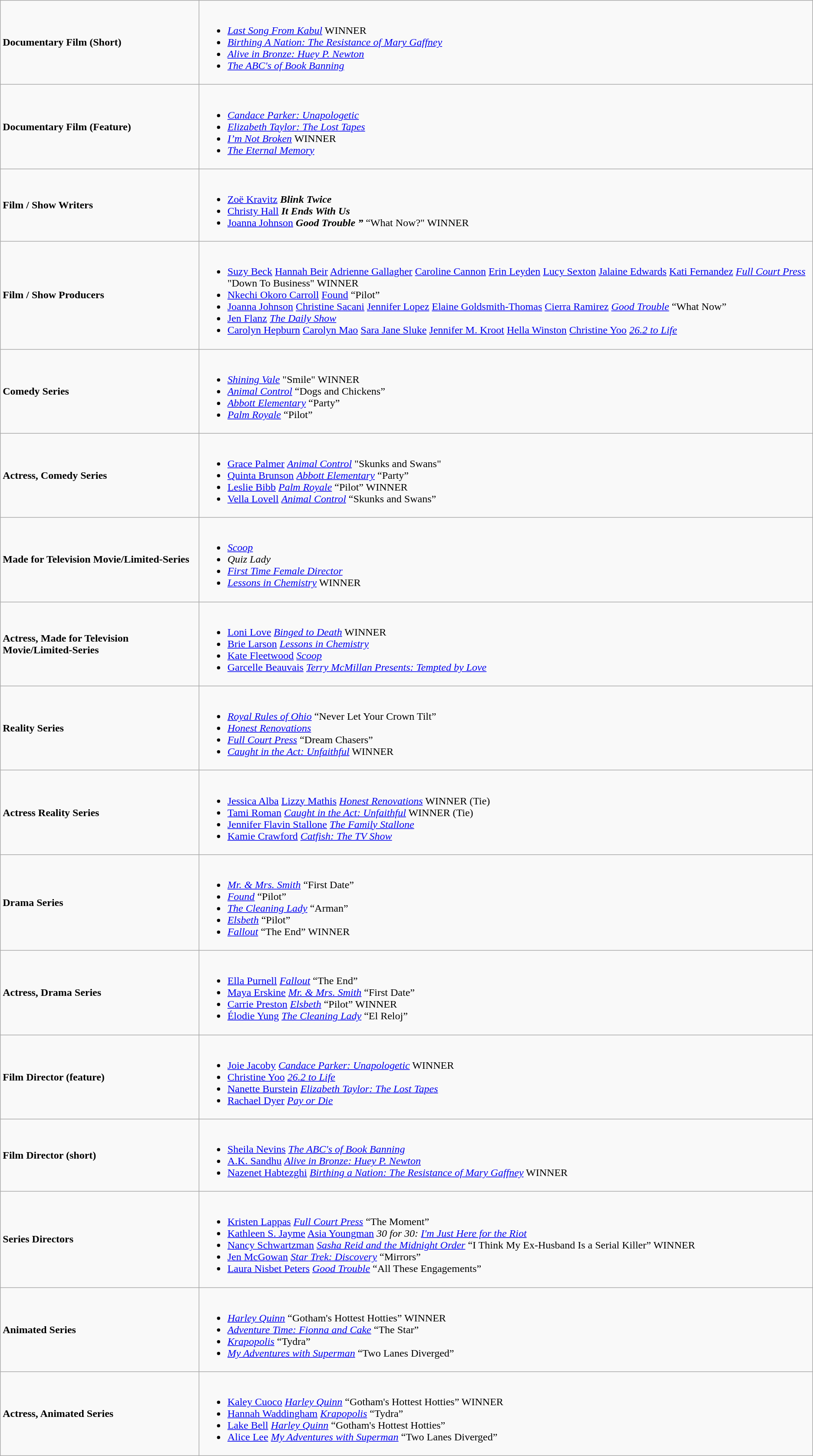<table class="wikitable"1>
<tr>
<td><strong>Documentary Film (Short)</strong></td>
<td><br><ul><li><em><a href='#'>Last Song From Kabul</a></em> WINNER</li><li><em><a href='#'>Birthing A Nation: The Resistance of Mary Gaffney</a></em></li><li><em><a href='#'>Alive in Bronze: Huey P. Newton</a></em></li><li><em><a href='#'>The ABC's of Book Banning</a></em></li></ul></td>
</tr>
<tr>
<td><strong>Documentary Film (Feature)</strong></td>
<td><br><ul><li><em><a href='#'>Candace Parker: Unapologetic</a></em></li><li><em><a href='#'>Elizabeth Taylor: The Lost Tapes</a></em></li><li><em><a href='#'>I’m Not Broken</a></em> WINNER</li><li><em><a href='#'>The Eternal Memory</a></em></li></ul></td>
</tr>
<tr>
<td><strong>Film / Show Writers</strong></td>
<td><br><ul><li><a href='#'>Zoë Kravitz</a> <strong><em>Blink Twice</em></strong></li><li><a href='#'>Christy Hall</a> <strong><em>It Ends With Us</em></strong></li><li><a href='#'>Joanna Johnson</a> <strong><em> Good Trouble ”</em></strong> “What Now?" WINNER</li></ul></td>
</tr>
<tr>
<td><strong>Film / Show Producers</strong></td>
<td><br><ul><li><a href='#'>Suzy Beck</a> <a href='#'>Hannah Beir</a> <a href='#'>Adrienne Gallagher</a> <a href='#'>Caroline Cannon</a> <a href='#'>Erin Leyden</a> <a href='#'>Lucy Sexton</a> <a href='#'>Jalaine Edwards</a> <a href='#'>Kati Fernandez</a> <em><a href='#'>Full Court Press</a></em> "Down To Business"  WINNER</li><li><a href='#'>Nkechi Okoro Carroll</a> <a href='#'>Found</a> “Pilot”</li><li><a href='#'>Joanna Johnson</a> <a href='#'>Christine Sacani</a> <a href='#'>Jennifer Lopez</a> <a href='#'>Elaine Goldsmith-Thomas</a> <a href='#'>Cierra Ramirez</a> <em><a href='#'>Good Trouble</a></em> “What Now”</li><li><a href='#'>Jen Flanz</a> <em><a href='#'>The Daily Show</a></em></li><li><a href='#'>Carolyn Hepburn</a> <a href='#'>Carolyn Mao</a> <a href='#'>Sara Jane Sluke</a> <a href='#'>Jennifer M. Kroot</a> <a href='#'>Hella Winston</a> <a href='#'>Christine Yoo</a> <em><a href='#'>26.2 to Life</a></em></li></ul></td>
</tr>
<tr>
<td><strong>Comedy Series</strong></td>
<td><br><ul><li><em><a href='#'>Shining Vale</a></em> "Smile" WINNER</li><li><em><a href='#'>Animal Control</a></em> “Dogs and Chickens”</li><li><em><a href='#'>Abbott Elementary</a></em> “Party”</li><li><em><a href='#'>Palm Royale</a></em> “Pilot”</li></ul></td>
</tr>
<tr>
<td><strong>Actress, Comedy Series</strong></td>
<td><br><ul><li><a href='#'>Grace Palmer</a> <em><a href='#'>Animal Control</a></em> "Skunks and Swans"</li><li><a href='#'>Quinta Brunson</a> <em><a href='#'>Abbott Elementary</a></em> “Party”</li><li><a href='#'>Leslie Bibb</a> <em><a href='#'>Palm Royale</a></em> “Pilot” WINNER</li><li><a href='#'>Vella Lovell</a> <em><a href='#'>Animal Control</a></em> “Skunks and Swans”</li></ul></td>
</tr>
<tr>
<td><strong>Made for Television Movie/Limited-Series</strong></td>
<td><br><ul><li><em><a href='#'>Scoop</a></em></li><li><em>Quiz Lady</em></li><li><em><a href='#'>First Time Female Director</a></em></li><li><em><a href='#'>Lessons in Chemistry</a></em> WINNER</li></ul></td>
</tr>
<tr>
<td><strong>Actress, Made for Television Movie/Limited-Series</strong></td>
<td><br><ul><li><a href='#'>Loni Love</a> <em><a href='#'>Binged to Death</a></em> WINNER</li><li><a href='#'>Brie Larson</a> <em><a href='#'>Lessons in Chemistry</a></em></li><li><a href='#'>Kate Fleetwood</a> <em><a href='#'>Scoop</a></em></li><li><a href='#'>Garcelle Beauvais</a> <em><a href='#'>Terry McMillan Presents: Tempted by Love</a></em></li></ul></td>
</tr>
<tr>
<td><strong>Reality Series</strong></td>
<td><br><ul><li><em><a href='#'>Royal Rules of Ohio</a></em> “Never Let Your Crown Tilt”</li><li><em><a href='#'>Honest Renovations</a></em></li><li><em><a href='#'>Full Court Press</a></em> “Dream Chasers”</li><li><em><a href='#'>Caught in the Act: Unfaithful</a></em> WINNER</li></ul></td>
</tr>
<tr>
<td><strong>Actress Reality Series</strong></td>
<td><br><ul><li><a href='#'>Jessica Alba</a> <a href='#'>Lizzy Mathis</a> <em><a href='#'>Honest Renovations</a></em> WINNER (Tie)</li><li><a href='#'>Tami Roman</a> <em><a href='#'>Caught in the Act: Unfaithful</a></em> WINNER (Tie)</li><li><a href='#'>Jennifer Flavin Stallone</a> <em><a href='#'>The Family Stallone</a></em></li><li><a href='#'>Kamie Crawford</a> <em><a href='#'>Catfish: The TV Show</a></em></li></ul></td>
</tr>
<tr>
<td><strong>Drama Series</strong></td>
<td><br><ul><li><em><a href='#'>Mr. & Mrs. Smith</a></em> “First Date”</li><li><em><a href='#'>Found</a></em> “Pilot”</li><li><em><a href='#'>The Cleaning Lady</a></em> “Arman”</li><li><em><a href='#'>Elsbeth</a></em> “Pilot”</li><li><em><a href='#'>Fallout</a></em> “The End” WINNER</li></ul></td>
</tr>
<tr>
<td><strong>Actress, Drama Series</strong></td>
<td><br><ul><li><a href='#'>Ella Purnell</a> <em><a href='#'>Fallout</a></em> “The End”</li><li><a href='#'>Maya Erskine</a> <em><a href='#'>Mr. & Mrs. Smith</a></em> “First Date”</li><li><a href='#'>Carrie Preston</a> <em><a href='#'>Elsbeth</a></em> “Pilot”  WINNER</li><li><a href='#'>Élodie Yung</a> <em><a href='#'>The Cleaning Lady</a></em> “El Reloj”</li></ul></td>
</tr>
<tr>
<td><strong>Film Director (feature)</strong></td>
<td><br><ul><li><a href='#'>Joie Jacoby</a> <em><a href='#'>Candace Parker: Unapologetic</a></em> WINNER</li><li><a href='#'>Christine Yoo</a> <em><a href='#'>26.2 to Life</a></em></li><li><a href='#'>Nanette Burstein</a> <em><a href='#'>Elizabeth Taylor: The Lost Tapes</a></em></li><li><a href='#'>Rachael Dyer</a> <em><a href='#'>Pay or Die</a></em></li></ul></td>
</tr>
<tr>
<td><strong>Film Director (short)</strong></td>
<td><br><ul><li><a href='#'>Sheila Nevins</a> <em><a href='#'>The ABC's of Book Banning</a></em></li><li><a href='#'>A.K. Sandhu</a> <em><a href='#'>Alive in Bronze: Huey P. Newton</a></em></li><li><a href='#'>Nazenet Habtezghi</a> <em><a href='#'>Birthing a Nation: The Resistance of Mary Gaffney</a></em> WINNER</li></ul></td>
</tr>
<tr>
<td><strong>Series Directors</strong></td>
<td><br><ul><li><a href='#'>Kristen Lappas</a> <em><a href='#'>Full Court Press</a></em> “The Moment”</li><li><a href='#'>Kathleen S. Jayme</a> <a href='#'>Asia Youngman</a> <em>30 for 30: <a href='#'>I'm Just Here for the Riot</a></em></li><li><a href='#'>Nancy Schwartzman</a> <em><a href='#'>Sasha Reid and the Midnight Order</a></em> “I Think My Ex-Husband Is a Serial Killer” WINNER</li><li><a href='#'>Jen McGowan</a> <em><a href='#'>Star Trek: Discovery</a></em> “Mirrors”</li><li><a href='#'>Laura Nisbet Peters</a> <em><a href='#'>Good Trouble</a></em> “All These Engagements”</li></ul></td>
</tr>
<tr>
<td><strong>Animated Series</strong></td>
<td><br><ul><li><em><a href='#'>Harley Quinn</a></em> “Gotham's Hottest Hotties” WINNER</li><li><em><a href='#'>Adventure Time: Fionna and Cake</a></em> “The Star”</li><li><em><a href='#'>Krapopolis</a></em> “Tydra”</li><li><em><a href='#'>My Adventures with Superman</a></em> “Two Lanes Diverged”</li></ul></td>
</tr>
<tr>
<td><strong>Actress, Animated Series</strong></td>
<td><br><ul><li><a href='#'>Kaley Cuoco</a> <em><a href='#'>Harley Quinn</a></em> “Gotham's Hottest Hotties” WINNER</li><li><a href='#'>Hannah Waddingham</a> <em><a href='#'>Krapopolis</a></em> “Tydra”</li><li><a href='#'>Lake Bell</a> <em><a href='#'>Harley Quinn</a></em> “Gotham's Hottest Hotties”</li><li><a href='#'>Alice Lee</a> <em><a href='#'>My Adventures with Superman</a></em> “Two Lanes Diverged”</li></ul></td>
</tr>
</table>
